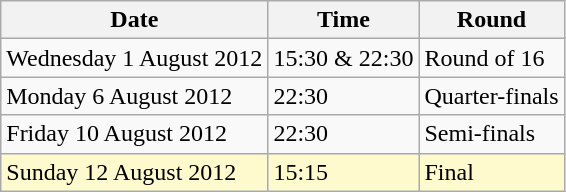<table class="wikitable">
<tr>
<th>Date</th>
<th>Time</th>
<th>Round</th>
</tr>
<tr>
<td>Wednesday 1 August 2012</td>
<td>15:30 & 22:30</td>
<td>Round of 16</td>
</tr>
<tr>
<td>Monday 6 August 2012</td>
<td>22:30</td>
<td>Quarter-finals</td>
</tr>
<tr>
<td>Friday 10 August 2012</td>
<td>22:30</td>
<td>Semi-finals</td>
</tr>
<tr>
<td style=background:lemonchiffon>Sunday 12 August 2012</td>
<td style=background:lemonchiffon>15:15</td>
<td style=background:lemonchiffon>Final</td>
</tr>
</table>
